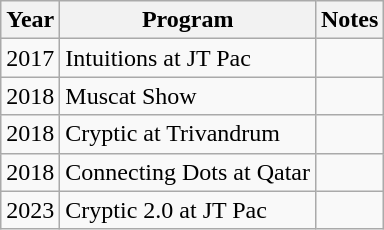<table class="wikitable sortable">
<tr>
<th>Year</th>
<th>Program</th>
<th>Notes</th>
</tr>
<tr>
<td>2017</td>
<td>Intuitions at JT Pac</td>
<td></td>
</tr>
<tr>
<td>2018</td>
<td>Muscat Show</td>
<td></td>
</tr>
<tr>
<td>2018</td>
<td>Cryptic at Trivandrum</td>
<td></td>
</tr>
<tr>
<td>2018</td>
<td>Connecting Dots at Qatar</td>
<td></td>
</tr>
<tr>
<td>2023</td>
<td>Cryptic 2.0 at JT Pac</td>
<td></td>
</tr>
</table>
